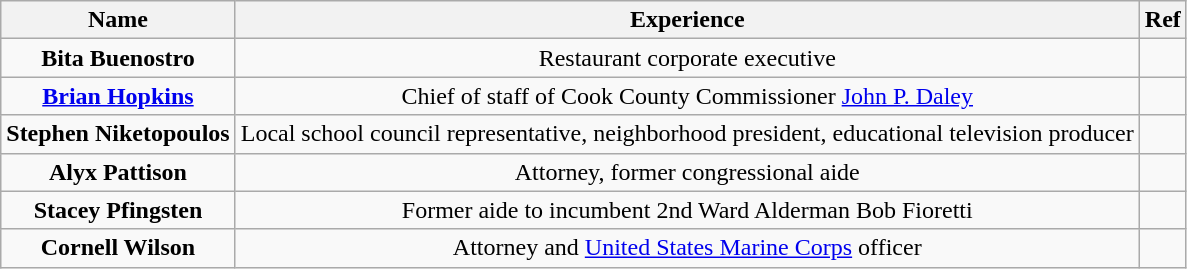<table class="wikitable" style="text-align:center">
<tr>
<th>Name</th>
<th>Experience</th>
<th>Ref</th>
</tr>
<tr>
<td><strong>Bita Buenostro</strong></td>
<td>Restaurant corporate executive</td>
<td></td>
</tr>
<tr>
<td><strong><a href='#'>Brian Hopkins</a></strong></td>
<td>Chief of staff of Cook County Commissioner <a href='#'>John P. Daley</a></td>
<td></td>
</tr>
<tr>
<td><strong>Stephen Niketopoulos</strong></td>
<td>Local school council representative, neighborhood president, educational television producer</td>
<td></td>
</tr>
<tr>
<td><strong>Alyx Pattison</strong></td>
<td>Attorney, former congressional aide</td>
<td></td>
</tr>
<tr>
<td><strong>Stacey Pfingsten</strong></td>
<td>Former aide to incumbent 2nd Ward Alderman Bob Fioretti</td>
<td></td>
</tr>
<tr>
<td><strong>Cornell Wilson</strong></td>
<td>Attorney and <a href='#'>United States Marine Corps</a> officer</td>
<td></td>
</tr>
</table>
